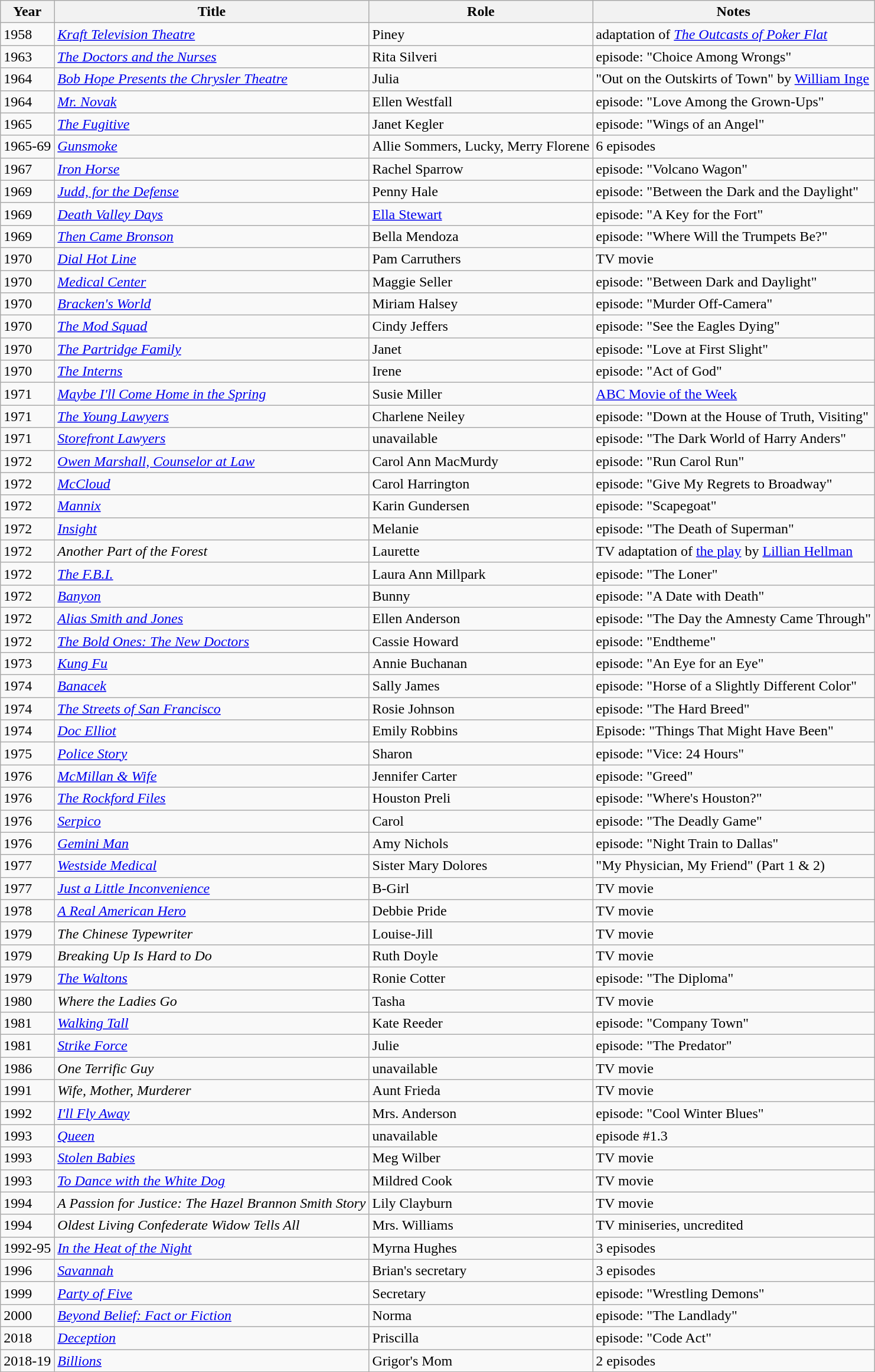<table class="wikitable">
<tr>
<th>Year</th>
<th>Title</th>
<th>Role</th>
<th>Notes</th>
</tr>
<tr>
<td>1958</td>
<td><em><a href='#'>Kraft Television Theatre</a></em></td>
<td>Piney</td>
<td>adaptation of <em><a href='#'>The Outcasts of Poker Flat</a></em></td>
</tr>
<tr>
<td>1963</td>
<td><em><a href='#'>The Doctors and the Nurses</a></em></td>
<td>Rita Silveri</td>
<td>episode:  "Choice Among Wrongs"</td>
</tr>
<tr>
<td>1964</td>
<td><em><a href='#'>Bob Hope Presents the Chrysler Theatre</a></em></td>
<td>Julia</td>
<td>"Out on the Outskirts of Town" by <a href='#'>William Inge</a></td>
</tr>
<tr>
<td>1964</td>
<td><em><a href='#'>Mr. Novak</a></em></td>
<td>Ellen Westfall</td>
<td>episode: "Love Among the Grown-Ups"</td>
</tr>
<tr>
<td>1965</td>
<td><em><a href='#'>The Fugitive</a></em></td>
<td>Janet Kegler</td>
<td>episode: "Wings of an Angel"</td>
</tr>
<tr>
<td>1965-69</td>
<td><em><a href='#'>Gunsmoke</a></em></td>
<td>Allie Sommers, Lucky, Merry Florene</td>
<td>6 episodes</td>
</tr>
<tr>
<td>1967</td>
<td><em><a href='#'>Iron Horse</a></em></td>
<td>Rachel Sparrow</td>
<td>episode: "Volcano Wagon"</td>
</tr>
<tr>
<td>1969</td>
<td><em><a href='#'>Judd, for the Defense</a></em></td>
<td>Penny Hale</td>
<td>episode: "Between the Dark and the Daylight"</td>
</tr>
<tr>
<td>1969</td>
<td><em><a href='#'>Death Valley Days</a></em></td>
<td><a href='#'>Ella Stewart</a></td>
<td>episode: "A Key for the Fort"</td>
</tr>
<tr>
<td>1969</td>
<td><em><a href='#'>Then Came Bronson</a></em></td>
<td>Bella Mendoza</td>
<td>episode: "Where Will the Trumpets Be?"</td>
</tr>
<tr>
<td>1970</td>
<td><em><a href='#'>Dial Hot Line</a></em></td>
<td>Pam Carruthers</td>
<td>TV movie</td>
</tr>
<tr>
<td>1970</td>
<td><em><a href='#'>Medical Center</a></em></td>
<td>Maggie Seller</td>
<td>episode: "Between Dark and Daylight"</td>
</tr>
<tr>
<td>1970</td>
<td><em><a href='#'>Bracken's World</a></em></td>
<td>Miriam Halsey</td>
<td>episode: "Murder Off-Camera"</td>
</tr>
<tr>
<td>1970</td>
<td><em><a href='#'>The Mod Squad</a></em></td>
<td>Cindy Jeffers</td>
<td>episode: "See the Eagles Dying"</td>
</tr>
<tr>
<td>1970</td>
<td><em><a href='#'>The Partridge Family</a></em></td>
<td>Janet</td>
<td>episode: "Love at First Slight"</td>
</tr>
<tr>
<td>1970</td>
<td><em><a href='#'>The Interns</a></em></td>
<td>Irene</td>
<td>episode: "Act of God"</td>
</tr>
<tr>
<td>1971</td>
<td><em><a href='#'>Maybe I'll Come Home in the Spring</a></em></td>
<td>Susie Miller</td>
<td><a href='#'>ABC Movie of the Week</a></td>
</tr>
<tr>
<td>1971</td>
<td><em><a href='#'>The Young Lawyers</a></em></td>
<td>Charlene Neiley</td>
<td>episode: "Down at the House of Truth, Visiting"</td>
</tr>
<tr>
<td>1971</td>
<td><em><a href='#'>Storefront Lawyers</a></em></td>
<td>unavailable</td>
<td>episode: "The Dark World of Harry Anders"</td>
</tr>
<tr>
<td>1972</td>
<td><em><a href='#'>Owen Marshall, Counselor at Law</a></em></td>
<td>Carol Ann MacMurdy</td>
<td>episode: "Run Carol Run"</td>
</tr>
<tr>
<td>1972</td>
<td><em><a href='#'>McCloud</a></em></td>
<td>Carol Harrington</td>
<td>episode: "Give My Regrets to Broadway"</td>
</tr>
<tr>
<td>1972</td>
<td><em><a href='#'>Mannix</a></em></td>
<td>Karin Gundersen</td>
<td>episode: "Scapegoat"</td>
</tr>
<tr>
<td>1972</td>
<td><em><a href='#'>Insight</a></em></td>
<td>Melanie</td>
<td>episode: "The Death of Superman"</td>
</tr>
<tr>
<td>1972</td>
<td><em>Another Part of the Forest</em></td>
<td>Laurette</td>
<td>TV adaptation of <a href='#'>the play</a> by <a href='#'>Lillian Hellman</a></td>
</tr>
<tr>
<td>1972</td>
<td><em><a href='#'>The F.B.I.</a></em></td>
<td>Laura Ann Millpark</td>
<td>episode: "The Loner"</td>
</tr>
<tr>
<td>1972</td>
<td><em><a href='#'>Banyon</a></em></td>
<td>Bunny</td>
<td>episode: "A Date with Death"</td>
</tr>
<tr>
<td>1972</td>
<td><em><a href='#'>Alias Smith and Jones</a></em></td>
<td>Ellen Anderson</td>
<td>episode: "The Day the Amnesty Came Through"</td>
</tr>
<tr>
<td>1972</td>
<td><em><a href='#'>The Bold Ones: The New Doctors</a></em></td>
<td>Cassie Howard</td>
<td>episode: "Endtheme"</td>
</tr>
<tr>
<td>1973</td>
<td><em><a href='#'>Kung Fu</a></em></td>
<td>Annie Buchanan</td>
<td>episode: "An Eye for an Eye"</td>
</tr>
<tr>
<td>1974</td>
<td><em><a href='#'>Banacek</a></em></td>
<td>Sally James</td>
<td>episode: "Horse of a Slightly Different Color"</td>
</tr>
<tr>
<td>1974</td>
<td><em><a href='#'>The Streets of San Francisco</a></em></td>
<td>Rosie Johnson</td>
<td>episode: "The Hard Breed"</td>
</tr>
<tr>
<td>1974</td>
<td><em><a href='#'>Doc Elliot</a></em></td>
<td>Emily Robbins</td>
<td>Episode: "Things That Might Have Been"</td>
</tr>
<tr>
<td>1975</td>
<td><em><a href='#'>Police Story</a></em></td>
<td>Sharon</td>
<td>episode: "Vice: 24 Hours"</td>
</tr>
<tr>
<td>1976</td>
<td><em><a href='#'>McMillan & Wife</a></em></td>
<td>Jennifer Carter</td>
<td>episode: "Greed"</td>
</tr>
<tr>
<td>1976</td>
<td><em><a href='#'>The Rockford Files</a></em></td>
<td>Houston Preli</td>
<td>episode: "Where's Houston?"</td>
</tr>
<tr>
<td>1976</td>
<td><em><a href='#'>Serpico</a></em></td>
<td>Carol</td>
<td>episode: "The Deadly Game"</td>
</tr>
<tr>
<td>1976</td>
<td><em><a href='#'>Gemini Man</a></em></td>
<td>Amy Nichols</td>
<td>episode: "Night Train to Dallas"</td>
</tr>
<tr>
<td>1977</td>
<td><em><a href='#'>Westside Medical</a></em></td>
<td>Sister Mary Dolores</td>
<td>"My Physician, My Friend" (Part 1 & 2)</td>
</tr>
<tr>
<td>1977</td>
<td><em><a href='#'>Just a Little Inconvenience</a></em></td>
<td>B-Girl</td>
<td>TV movie</td>
</tr>
<tr>
<td>1978</td>
<td><em><a href='#'>A Real American Hero</a></em></td>
<td>Debbie Pride</td>
<td>TV movie</td>
</tr>
<tr>
<td>1979</td>
<td><em>The Chinese Typewriter</em></td>
<td>Louise-Jill</td>
<td>TV movie</td>
</tr>
<tr>
<td>1979</td>
<td><em>Breaking Up Is Hard to Do</em></td>
<td>Ruth Doyle</td>
<td>TV movie</td>
</tr>
<tr>
<td>1979</td>
<td><em><a href='#'>The Waltons</a></em></td>
<td>Ronie Cotter</td>
<td>episode: "The Diploma"</td>
</tr>
<tr>
<td>1980</td>
<td><em>Where the Ladies Go</em></td>
<td>Tasha</td>
<td>TV movie</td>
</tr>
<tr>
<td>1981</td>
<td><em><a href='#'>Walking Tall</a></em></td>
<td>Kate Reeder</td>
<td>episode: "Company Town"</td>
</tr>
<tr>
<td>1981</td>
<td><em><a href='#'>Strike Force</a></em></td>
<td>Julie</td>
<td>episode: "The Predator"</td>
</tr>
<tr>
<td>1986</td>
<td><em>One Terrific Guy</em></td>
<td>unavailable</td>
<td>TV movie</td>
</tr>
<tr>
<td>1991</td>
<td><em>Wife, Mother, Murderer</em></td>
<td>Aunt Frieda</td>
<td>TV movie</td>
</tr>
<tr>
<td>1992</td>
<td><em><a href='#'>I'll Fly Away</a></em></td>
<td>Mrs. Anderson</td>
<td>episode: "Cool Winter Blues"</td>
</tr>
<tr>
<td>1993</td>
<td><em><a href='#'>Queen</a></em></td>
<td>unavailable</td>
<td>episode #1.3</td>
</tr>
<tr>
<td>1993</td>
<td><em><a href='#'>Stolen Babies</a></em></td>
<td>Meg Wilber</td>
<td>TV movie</td>
</tr>
<tr>
<td>1993</td>
<td><em><a href='#'>To Dance with the White Dog</a></em></td>
<td>Mildred Cook</td>
<td>TV movie</td>
</tr>
<tr>
<td>1994</td>
<td><em>A Passion for Justice: The Hazel Brannon Smith Story</em></td>
<td>Lily Clayburn</td>
<td>TV movie</td>
</tr>
<tr>
<td>1994</td>
<td><em>Oldest Living Confederate Widow Tells All</em></td>
<td>Mrs. Williams</td>
<td>TV miniseries, uncredited</td>
</tr>
<tr>
<td>1992-95</td>
<td><em><a href='#'>In the Heat of the Night</a></em></td>
<td>Myrna Hughes</td>
<td>3 episodes</td>
</tr>
<tr>
<td>1996</td>
<td><em><a href='#'>Savannah</a></em></td>
<td>Brian's secretary</td>
<td>3 episodes</td>
</tr>
<tr>
<td>1999</td>
<td><em><a href='#'>Party of Five</a></em></td>
<td>Secretary</td>
<td>episode: "Wrestling Demons"</td>
</tr>
<tr>
<td>2000</td>
<td><em><a href='#'>Beyond Belief: Fact or Fiction</a></em></td>
<td>Norma</td>
<td>episode: "The Landlady"</td>
</tr>
<tr>
<td>2018</td>
<td><em><a href='#'>Deception</a></em></td>
<td>Priscilla</td>
<td>episode: "Code Act"</td>
</tr>
<tr>
<td>2018-19</td>
<td><em><a href='#'>Billions</a></em></td>
<td>Grigor's Mom</td>
<td>2 episodes</td>
</tr>
<tr>
</tr>
</table>
